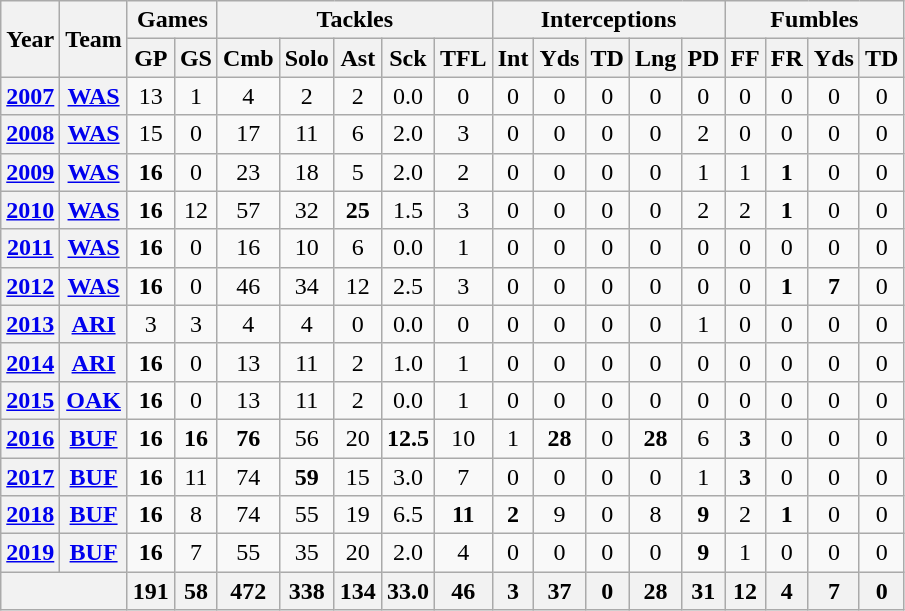<table class="wikitable" style="text-align:center">
<tr>
<th rowspan="2">Year</th>
<th rowspan="2">Team</th>
<th colspan="2">Games</th>
<th colspan="5">Tackles</th>
<th colspan="5">Interceptions</th>
<th colspan="4">Fumbles</th>
</tr>
<tr>
<th>GP</th>
<th>GS</th>
<th>Cmb</th>
<th>Solo</th>
<th>Ast</th>
<th>Sck</th>
<th>TFL</th>
<th>Int</th>
<th>Yds</th>
<th>TD</th>
<th>Lng</th>
<th>PD</th>
<th>FF</th>
<th>FR</th>
<th>Yds</th>
<th>TD</th>
</tr>
<tr>
<th><a href='#'>2007</a></th>
<th><a href='#'>WAS</a></th>
<td>13</td>
<td>1</td>
<td>4</td>
<td>2</td>
<td>2</td>
<td>0.0</td>
<td>0</td>
<td>0</td>
<td>0</td>
<td>0</td>
<td>0</td>
<td>0</td>
<td>0</td>
<td>0</td>
<td>0</td>
<td>0</td>
</tr>
<tr>
<th><a href='#'>2008</a></th>
<th><a href='#'>WAS</a></th>
<td>15</td>
<td>0</td>
<td>17</td>
<td>11</td>
<td>6</td>
<td>2.0</td>
<td>3</td>
<td>0</td>
<td>0</td>
<td>0</td>
<td>0</td>
<td>2</td>
<td>0</td>
<td>0</td>
<td>0</td>
<td>0</td>
</tr>
<tr>
<th><a href='#'>2009</a></th>
<th><a href='#'>WAS</a></th>
<td><strong>16</strong></td>
<td>0</td>
<td>23</td>
<td>18</td>
<td>5</td>
<td>2.0</td>
<td>2</td>
<td>0</td>
<td>0</td>
<td>0</td>
<td>0</td>
<td>1</td>
<td>1</td>
<td><strong>1</strong></td>
<td>0</td>
<td>0</td>
</tr>
<tr>
<th><a href='#'>2010</a></th>
<th><a href='#'>WAS</a></th>
<td><strong>16</strong></td>
<td>12</td>
<td>57</td>
<td>32</td>
<td><strong>25</strong></td>
<td>1.5</td>
<td>3</td>
<td>0</td>
<td>0</td>
<td>0</td>
<td>0</td>
<td>2</td>
<td>2</td>
<td><strong>1</strong></td>
<td>0</td>
<td>0</td>
</tr>
<tr>
<th><a href='#'>2011</a></th>
<th><a href='#'>WAS</a></th>
<td><strong>16</strong></td>
<td>0</td>
<td>16</td>
<td>10</td>
<td>6</td>
<td>0.0</td>
<td>1</td>
<td>0</td>
<td>0</td>
<td>0</td>
<td>0</td>
<td>0</td>
<td>0</td>
<td>0</td>
<td>0</td>
<td>0</td>
</tr>
<tr>
<th><a href='#'>2012</a></th>
<th><a href='#'>WAS</a></th>
<td><strong>16</strong></td>
<td>0</td>
<td>46</td>
<td>34</td>
<td>12</td>
<td>2.5</td>
<td>3</td>
<td>0</td>
<td>0</td>
<td>0</td>
<td>0</td>
<td>0</td>
<td>0</td>
<td><strong>1</strong></td>
<td><strong>7</strong></td>
<td>0</td>
</tr>
<tr>
<th><a href='#'>2013</a></th>
<th><a href='#'>ARI</a></th>
<td>3</td>
<td>3</td>
<td>4</td>
<td>4</td>
<td>0</td>
<td>0.0</td>
<td>0</td>
<td>0</td>
<td>0</td>
<td>0</td>
<td>0</td>
<td>1</td>
<td>0</td>
<td>0</td>
<td>0</td>
<td>0</td>
</tr>
<tr>
<th><a href='#'>2014</a></th>
<th><a href='#'>ARI</a></th>
<td><strong>16</strong></td>
<td>0</td>
<td>13</td>
<td>11</td>
<td>2</td>
<td>1.0</td>
<td>1</td>
<td>0</td>
<td>0</td>
<td>0</td>
<td>0</td>
<td>0</td>
<td>0</td>
<td>0</td>
<td>0</td>
<td>0</td>
</tr>
<tr>
<th><a href='#'>2015</a></th>
<th><a href='#'>OAK</a></th>
<td><strong>16</strong></td>
<td>0</td>
<td>13</td>
<td>11</td>
<td>2</td>
<td>0.0</td>
<td>1</td>
<td>0</td>
<td>0</td>
<td>0</td>
<td>0</td>
<td>0</td>
<td>0</td>
<td>0</td>
<td>0</td>
<td>0</td>
</tr>
<tr>
<th><a href='#'>2016</a></th>
<th><a href='#'>BUF</a></th>
<td><strong>16</strong></td>
<td><strong>16</strong></td>
<td><strong>76</strong></td>
<td>56</td>
<td>20</td>
<td><strong>12.5</strong></td>
<td>10</td>
<td>1</td>
<td><strong>28</strong></td>
<td>0</td>
<td><strong>28</strong></td>
<td>6</td>
<td><strong>3</strong></td>
<td>0</td>
<td>0</td>
<td>0</td>
</tr>
<tr>
<th><a href='#'>2017</a></th>
<th><a href='#'>BUF</a></th>
<td><strong>16</strong></td>
<td>11</td>
<td>74</td>
<td><strong>59</strong></td>
<td>15</td>
<td>3.0</td>
<td>7</td>
<td>0</td>
<td>0</td>
<td>0</td>
<td>0</td>
<td>1</td>
<td><strong>3</strong></td>
<td>0</td>
<td>0</td>
<td>0</td>
</tr>
<tr>
<th><a href='#'>2018</a></th>
<th><a href='#'>BUF</a></th>
<td><strong>16</strong></td>
<td>8</td>
<td>74</td>
<td>55</td>
<td>19</td>
<td>6.5</td>
<td><strong>11</strong></td>
<td><strong>2</strong></td>
<td>9</td>
<td>0</td>
<td>8</td>
<td><strong>9</strong></td>
<td>2</td>
<td><strong>1</strong></td>
<td>0</td>
<td>0</td>
</tr>
<tr>
<th><a href='#'>2019</a></th>
<th><a href='#'>BUF</a></th>
<td><strong>16</strong></td>
<td>7</td>
<td>55</td>
<td>35</td>
<td>20</td>
<td>2.0</td>
<td>4</td>
<td>0</td>
<td>0</td>
<td>0</td>
<td>0</td>
<td><strong>9</strong></td>
<td>1</td>
<td>0</td>
<td>0</td>
<td>0</td>
</tr>
<tr>
<th colspan="2"></th>
<th>191</th>
<th>58</th>
<th>472</th>
<th>338</th>
<th>134</th>
<th>33.0</th>
<th>46</th>
<th>3</th>
<th>37</th>
<th>0</th>
<th>28</th>
<th>31</th>
<th>12</th>
<th>4</th>
<th>7</th>
<th>0</th>
</tr>
</table>
